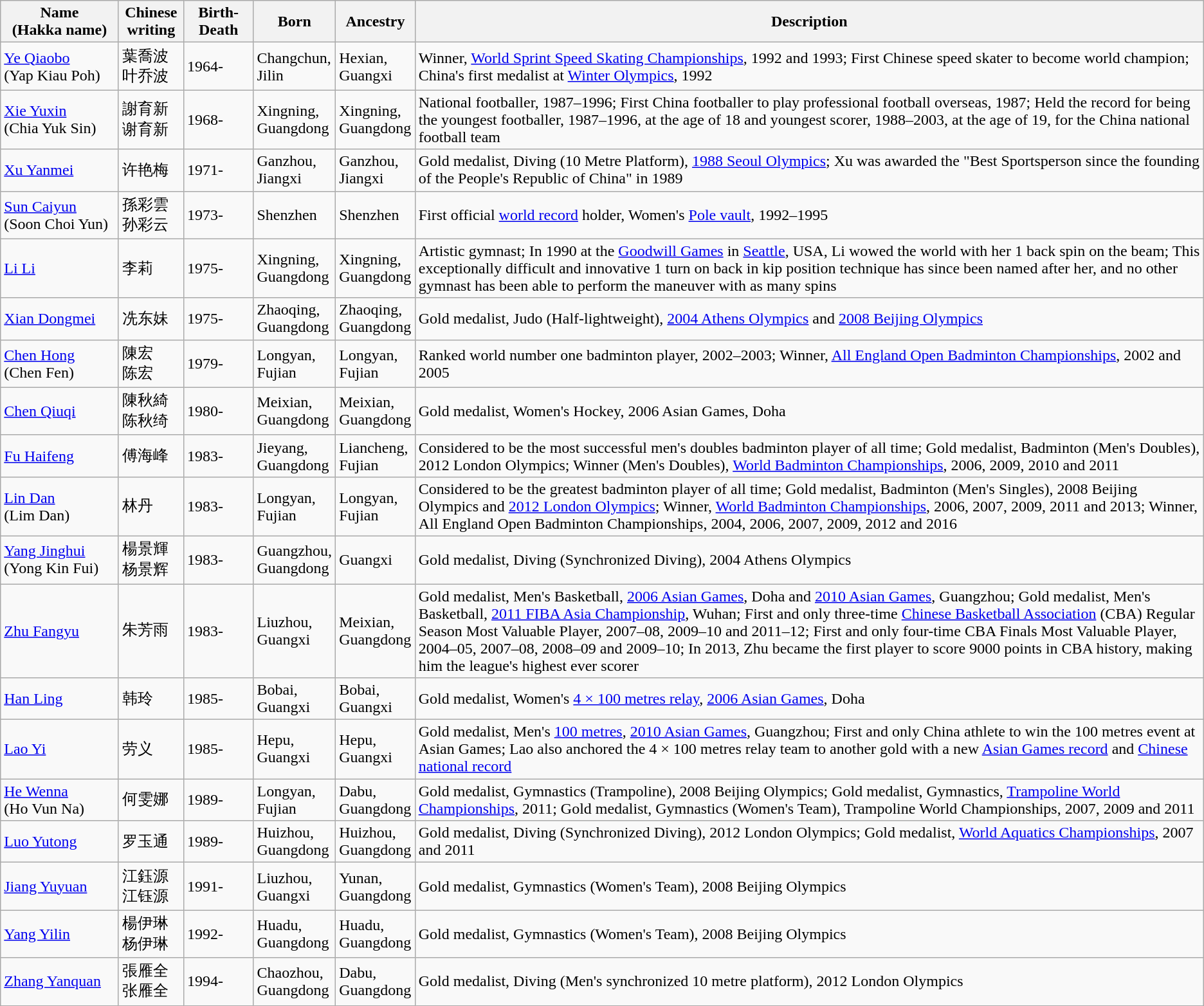<table class="wikitable">
<tr>
<th width="115">Name<br>(Hakka name)</th>
<th width="60">Chinese writing</th>
<th width="65">Birth-Death</th>
<th width="75">Born</th>
<th width="75">Ancestry</th>
<th>Description</th>
</tr>
<tr>
<td><a href='#'>Ye Qiaobo</a><br>(Yap Kiau Poh)</td>
<td>葉喬波<br>叶乔波</td>
<td>1964-</td>
<td>Changchun, Jilin</td>
<td>Hexian, Guangxi</td>
<td>Winner, <a href='#'>World Sprint Speed Skating Championships</a>, 1992 and 1993; First Chinese speed skater to become world champion; China's first medalist at <a href='#'>Winter Olympics</a>, 1992</td>
</tr>
<tr>
<td><a href='#'>Xie Yuxin</a><br>(Chia Yuk Sin)</td>
<td>謝育新<br>谢育新</td>
<td>1968-</td>
<td>Xingning, Guangdong</td>
<td>Xingning, Guangdong</td>
<td>National footballer, 1987–1996; First China footballer to play professional football overseas, 1987; Held the record for being the youngest footballer, 1987–1996, at the age of 18 and youngest scorer, 1988–2003, at the age of 19, for the China national football team</td>
</tr>
<tr>
<td><a href='#'>Xu Yanmei</a></td>
<td>许艳梅</td>
<td>1971-</td>
<td>Ganzhou, Jiangxi</td>
<td>Ganzhou, Jiangxi</td>
<td>Gold medalist, Diving (10 Metre Platform), <a href='#'>1988 Seoul Olympics</a>; Xu was awarded the "Best Sportsperson since the founding of the People's Republic of China" in 1989</td>
</tr>
<tr>
<td><a href='#'>Sun Caiyun</a><br>(Soon Choi Yun)</td>
<td>孫彩雲<br>孙彩云</td>
<td>1973-</td>
<td>Shenzhen</td>
<td>Shenzhen</td>
<td>First official <a href='#'>world record</a> holder, Women's <a href='#'>Pole vault</a>, 1992–1995</td>
</tr>
<tr>
<td><a href='#'>Li Li</a></td>
<td>李莉</td>
<td>1975-</td>
<td>Xingning, Guangdong</td>
<td>Xingning, Guangdong</td>
<td>Artistic gymnast; In 1990 at the <a href='#'>Goodwill Games</a> in <a href='#'>Seattle</a>, USA, Li wowed the world with her 1 back spin on the beam; This exceptionally difficult and innovative 1 turn on back in kip position technique has since been named after her, and no other gymnast has been able to perform the maneuver with as many spins</td>
</tr>
<tr>
<td><a href='#'>Xian Dongmei</a></td>
<td>冼东妹</td>
<td>1975-</td>
<td>Zhaoqing, Guangdong</td>
<td>Zhaoqing, Guangdong</td>
<td>Gold medalist, Judo (Half-lightweight), <a href='#'>2004 Athens Olympics</a> and <a href='#'>2008 Beijing Olympics</a></td>
</tr>
<tr>
<td><a href='#'>Chen Hong</a><br>(Chen Fen)</td>
<td>陳宏<br>陈宏</td>
<td>1979-</td>
<td>Longyan, Fujian</td>
<td>Longyan, Fujian</td>
<td>Ranked world number one badminton player, 2002–2003; Winner, <a href='#'>All England Open Badminton Championships</a>, 2002 and 2005</td>
</tr>
<tr>
<td><a href='#'>Chen Qiuqi</a></td>
<td>陳秋綺<br>陈秋绮</td>
<td>1980-</td>
<td>Meixian, Guangdong</td>
<td>Meixian, Guangdong</td>
<td>Gold medalist, Women's Hockey, 2006 Asian Games, Doha</td>
</tr>
<tr>
<td><a href='#'>Fu Haifeng</a></td>
<td>傅海峰</td>
<td>1983-</td>
<td>Jieyang, Guangdong</td>
<td>Liancheng, Fujian</td>
<td>Considered to be the most successful men's doubles badminton player of all time; Gold medalist, Badminton (Men's Doubles), 2012 London Olympics; Winner (Men's Doubles), <a href='#'>World Badminton Championships</a>, 2006, 2009, 2010 and 2011</td>
</tr>
<tr>
<td><a href='#'>Lin Dan</a><br>(Lim Dan)</td>
<td>林丹</td>
<td>1983-</td>
<td>Longyan, Fujian</td>
<td>Longyan, Fujian</td>
<td>Considered to be the greatest badminton player of all time; Gold medalist, Badminton (Men's Singles), 2008 Beijing Olympics and <a href='#'>2012 London Olympics</a>; Winner, <a href='#'>World Badminton Championships</a>, 2006, 2007, 2009, 2011 and 2013; Winner, All England Open Badminton Championships, 2004, 2006, 2007, 2009, 2012 and 2016</td>
</tr>
<tr>
<td><a href='#'>Yang Jinghui</a><br>(Yong Kin Fui)</td>
<td>楊景輝<br>杨景辉</td>
<td>1983-</td>
<td>Guangzhou, Guangdong</td>
<td>Guangxi</td>
<td>Gold medalist, Diving (Synchronized Diving), 2004 Athens Olympics</td>
</tr>
<tr>
<td><a href='#'>Zhu Fangyu</a></td>
<td>朱芳雨</td>
<td>1983-</td>
<td>Liuzhou, Guangxi</td>
<td>Meixian, Guangdong</td>
<td>Gold medalist, Men's Basketball, <a href='#'>2006 Asian Games</a>, Doha and <a href='#'>2010 Asian Games</a>, Guangzhou; Gold medalist, Men's Basketball, <a href='#'>2011 FIBA Asia Championship</a>, Wuhan; First and only three-time <a href='#'>Chinese Basketball Association</a> (CBA) Regular Season Most Valuable Player, 2007–08, 2009–10 and 2011–12; First and only four-time CBA Finals Most Valuable Player, 2004–05, 2007–08, 2008–09 and 2009–10; In 2013, Zhu became the first player to score 9000 points in CBA history, making him the league's highest ever scorer</td>
</tr>
<tr>
<td><a href='#'>Han Ling</a></td>
<td>韩玲</td>
<td>1985-</td>
<td>Bobai, Guangxi</td>
<td>Bobai, Guangxi</td>
<td>Gold medalist, Women's <a href='#'>4 × 100 metres relay</a>, <a href='#'>2006 Asian Games</a>, Doha</td>
</tr>
<tr>
<td><a href='#'>Lao Yi</a></td>
<td>劳义</td>
<td>1985-</td>
<td>Hepu, Guangxi</td>
<td>Hepu, Guangxi</td>
<td>Gold medalist, Men's <a href='#'>100 metres</a>, <a href='#'>2010 Asian Games</a>, Guangzhou; First and only China athlete to win the 100 metres event at Asian Games; Lao also anchored the 4 × 100 metres relay team to another gold with a new <a href='#'>Asian Games record</a> and <a href='#'>Chinese national record</a></td>
</tr>
<tr>
<td><a href='#'>He Wenna</a><br>(Ho Vun Na)</td>
<td>何雯娜</td>
<td>1989-</td>
<td>Longyan, Fujian</td>
<td>Dabu, Guangdong</td>
<td>Gold medalist, Gymnastics (Trampoline), 2008 Beijing Olympics; Gold medalist, Gymnastics, <a href='#'>Trampoline World Championships</a>, 2011; Gold medalist, Gymnastics (Women's Team), Trampoline World Championships, 2007, 2009 and 2011</td>
</tr>
<tr>
<td><a href='#'>Luo Yutong</a></td>
<td>罗玉通</td>
<td>1989-</td>
<td>Huizhou, Guangdong</td>
<td>Huizhou, Guangdong</td>
<td>Gold medalist, Diving (Synchronized Diving), 2012 London Olympics; Gold medalist, <a href='#'>World Aquatics Championships</a>, 2007 and 2011</td>
</tr>
<tr>
<td><a href='#'>Jiang Yuyuan</a></td>
<td>江鈺源<br> 江钰源</td>
<td>1991-</td>
<td>Liuzhou, Guangxi</td>
<td>Yunan, Guangdong</td>
<td>Gold medalist, Gymnastics (Women's Team), 2008 Beijing Olympics</td>
</tr>
<tr>
<td><a href='#'>Yang Yilin</a></td>
<td>楊伊琳<br>杨伊琳</td>
<td>1992-</td>
<td>Huadu, Guangdong</td>
<td>Huadu, Guangdong</td>
<td>Gold medalist, Gymnastics (Women's Team), 2008 Beijing Olympics</td>
</tr>
<tr>
<td><a href='#'>Zhang Yanquan</a></td>
<td>張雁全<br>张雁全</td>
<td>1994-</td>
<td>Chaozhou, Guangdong</td>
<td>Dabu, Guangdong</td>
<td>Gold medalist, Diving (Men's synchronized 10 metre platform), 2012 London Olympics</td>
</tr>
</table>
